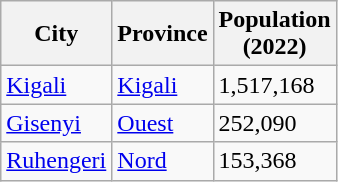<table class="wikitable sortable sticky-header col3right">
<tr>
<th>City</th>
<th>Province</th>
<th>Population<br>(2022)</th>
</tr>
<tr>
<td><a href='#'>Kigali</a></td>
<td><a href='#'>Kigali</a></td>
<td>1,517,168</td>
</tr>
<tr>
<td><a href='#'>Gisenyi</a></td>
<td><a href='#'>Ouest</a></td>
<td>252,090</td>
</tr>
<tr>
<td><a href='#'>Ruhengeri</a></td>
<td><a href='#'>Nord</a></td>
<td>153,368</td>
</tr>
</table>
